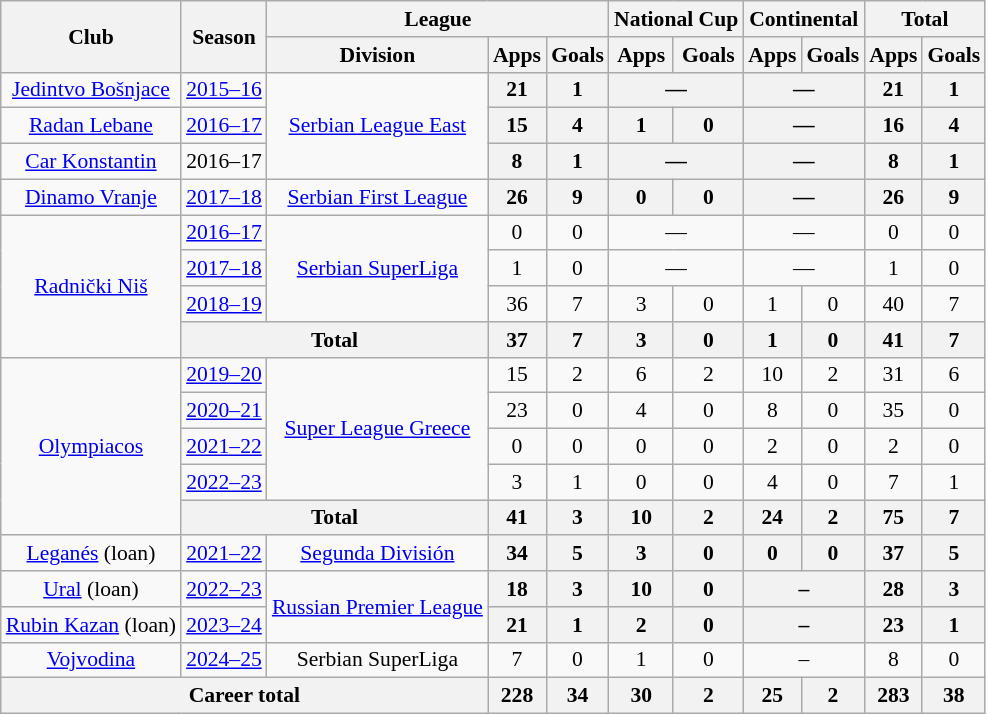<table class="wikitable" style="text-align:center;font-size:90%">
<tr>
<th rowspan="2">Club</th>
<th rowspan="2">Season</th>
<th colspan="3">League</th>
<th colspan="2">National Cup</th>
<th colspan="2">Continental</th>
<th colspan="2">Total</th>
</tr>
<tr>
<th>Division</th>
<th>Apps</th>
<th>Goals</th>
<th>Apps</th>
<th>Goals</th>
<th>Apps</th>
<th>Goals</th>
<th>Apps</th>
<th>Goals</th>
</tr>
<tr>
<td><a href='#'>Jedintvo Bošnjace</a></td>
<td><a href='#'>2015–16</a></td>
<td rowspan="3"><a href='#'>Serbian League East</a></td>
<th>21</th>
<th>1</th>
<th colspan="2">—</th>
<th colspan="2">—</th>
<th>21</th>
<th>1</th>
</tr>
<tr>
<td><a href='#'>Radan Lebane</a></td>
<td><a href='#'>2016–17</a></td>
<th>15</th>
<th>4</th>
<th>1</th>
<th>0</th>
<th colspan="2">—</th>
<th>16</th>
<th>4</th>
</tr>
<tr>
<td><a href='#'>Car Konstantin</a></td>
<td>2016–17</td>
<th>8</th>
<th>1</th>
<th colspan="2">—</th>
<th colspan="2">—</th>
<th>8</th>
<th>1</th>
</tr>
<tr>
<td><a href='#'>Dinamo Vranje</a></td>
<td><a href='#'>2017–18</a></td>
<td><a href='#'>Serbian First League</a></td>
<th>26</th>
<th>9</th>
<th>0</th>
<th>0</th>
<th colspan="2">—</th>
<th>26</th>
<th>9</th>
</tr>
<tr>
<td rowspan="4"><a href='#'>Radnički Niš</a></td>
<td><a href='#'>2016–17</a></td>
<td rowspan="3"><a href='#'>Serbian SuperLiga</a></td>
<td>0</td>
<td>0</td>
<td colspan="2">—</td>
<td colspan="2">—</td>
<td>0</td>
<td>0</td>
</tr>
<tr>
<td><a href='#'>2017–18</a></td>
<td>1</td>
<td>0</td>
<td colspan="2">—</td>
<td colspan="2">—</td>
<td>1</td>
<td>0</td>
</tr>
<tr>
<td><a href='#'>2018–19</a></td>
<td>36</td>
<td>7</td>
<td>3</td>
<td>0</td>
<td>1</td>
<td>0</td>
<td>40</td>
<td>7</td>
</tr>
<tr>
<th colspan="2">Total</th>
<th>37</th>
<th>7</th>
<th>3</th>
<th>0</th>
<th>1</th>
<th>0</th>
<th>41</th>
<th>7</th>
</tr>
<tr>
<td rowspan="5"><a href='#'>Olympiacos</a></td>
<td><a href='#'>2019–20</a></td>
<td rowspan="4"><a href='#'>Super League Greece</a></td>
<td>15</td>
<td>2</td>
<td>6</td>
<td>2</td>
<td>10</td>
<td>2</td>
<td>31</td>
<td>6</td>
</tr>
<tr>
<td><a href='#'>2020–21</a></td>
<td>23</td>
<td>0</td>
<td>4</td>
<td>0</td>
<td>8</td>
<td>0</td>
<td>35</td>
<td>0</td>
</tr>
<tr>
<td><a href='#'>2021–22</a></td>
<td>0</td>
<td>0</td>
<td>0</td>
<td>0</td>
<td>2</td>
<td>0</td>
<td>2</td>
<td>0</td>
</tr>
<tr>
<td><a href='#'>2022–23</a></td>
<td>3</td>
<td>1</td>
<td>0</td>
<td>0</td>
<td>4</td>
<td>0</td>
<td>7</td>
<td>1</td>
</tr>
<tr>
<th colspan="2">Total</th>
<th>41</th>
<th>3</th>
<th>10</th>
<th>2</th>
<th>24</th>
<th>2</th>
<th>75</th>
<th>7</th>
</tr>
<tr>
<td><a href='#'>Leganés</a> (loan)</td>
<td><a href='#'>2021–22</a></td>
<td><a href='#'>Segunda División</a></td>
<th>34</th>
<th>5</th>
<th>3</th>
<th>0</th>
<th>0</th>
<th>0</th>
<th>37</th>
<th>5</th>
</tr>
<tr>
<td><a href='#'>Ural</a> (loan)</td>
<td><a href='#'>2022–23</a></td>
<td rowspan="2"><a href='#'>Russian Premier League</a></td>
<th>18</th>
<th>3</th>
<th>10</th>
<th>0</th>
<th colspan=2>–</th>
<th>28</th>
<th>3</th>
</tr>
<tr>
<td><a href='#'>Rubin Kazan</a> (loan)</td>
<td><a href='#'>2023–24</a></td>
<th>21</th>
<th>1</th>
<th>2</th>
<th>0</th>
<th colspan=2>–</th>
<th>23</th>
<th>1</th>
</tr>
<tr>
<td><a href='#'>Vojvodina</a></td>
<td><a href='#'>2024–25</a></td>
<td>Serbian SuperLiga</td>
<td>7</td>
<td>0</td>
<td>1</td>
<td>0</td>
<td colspan=2>–</td>
<td>8</td>
<td>0</td>
</tr>
<tr>
<th colspan="3">Career total</th>
<th>228</th>
<th>34</th>
<th>30</th>
<th>2</th>
<th>25</th>
<th>2</th>
<th>283</th>
<th>38</th>
</tr>
</table>
